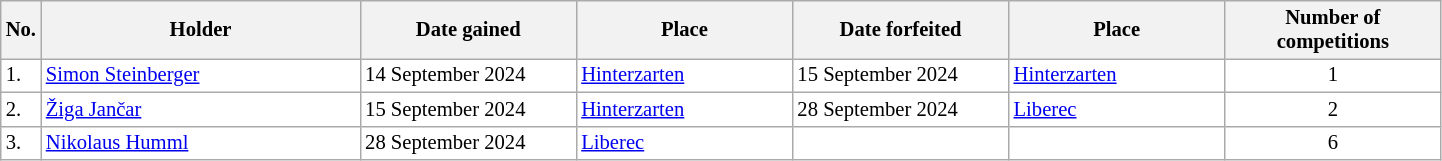<table class="wikitable plainrowheaders" style="background:#fff; font-size:86%; line-height:16px; border:grey solid 1px; border-collapse:collapse;">
<tr>
<th style="width:1em;">No.</th>
<th style="width:15em;">Holder </th>
<th style="width:10em;">Date gained</th>
<th style="width:10em;">Place</th>
<th style="width:10em;">Date forfeited</th>
<th style="width:10em;">Place</th>
<th style="width:10em;">Number of competitions</th>
</tr>
<tr>
<td>1.</td>
<td> <a href='#'>Simon Steinberger</a></td>
<td>14 September 2024</td>
<td> <a href='#'>Hinterzarten</a></td>
<td>15 September 2024</td>
<td> <a href='#'>Hinterzarten</a></td>
<td align="center">1</td>
</tr>
<tr>
<td>2.</td>
<td> <a href='#'>Žiga Jančar</a></td>
<td>15 September 2024</td>
<td> <a href='#'>Hinterzarten</a></td>
<td>28 September 2024</td>
<td> <a href='#'>Liberec</a></td>
<td align="center">2</td>
</tr>
<tr>
<td>3.</td>
<td> <a href='#'>Nikolaus Humml</a></td>
<td>28 September 2024</td>
<td> <a href='#'>Liberec</a></td>
<td></td>
<td></td>
<td align="center">6</td>
</tr>
</table>
